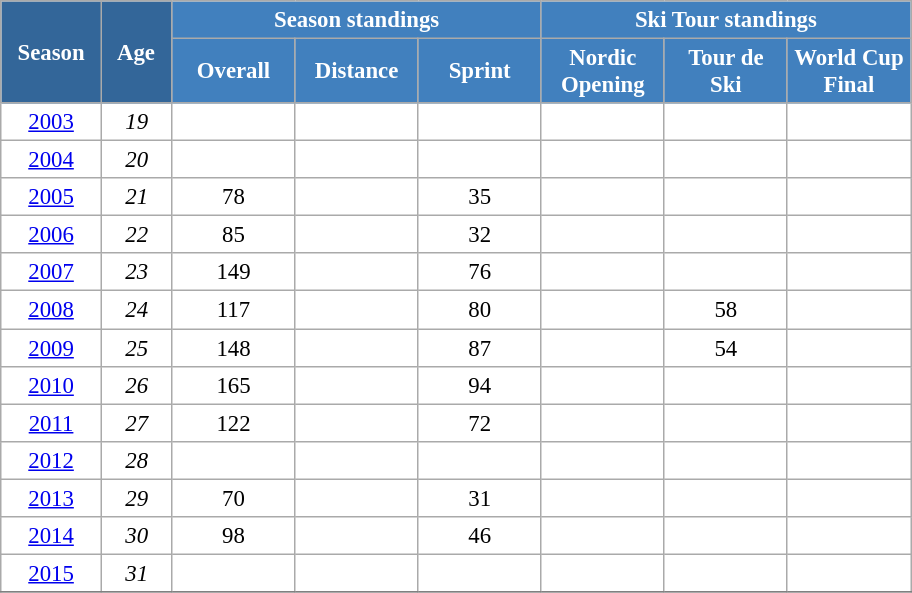<table class="wikitable" style="font-size:95%; text-align:center; border:grey solid 1px; border-collapse:collapse; background:#ffffff;">
<tr>
<th style="background-color:#369; color:white; width:60px;" rowspan="2"> Season </th>
<th style="background-color:#369; color:white; width:40px;" rowspan="2"> Age </th>
<th style="background-color:#4180be; color:white;" colspan="3">Season standings</th>
<th style="background-color:#4180be; color:white;" colspan="3">Ski Tour standings</th>
</tr>
<tr>
<th style="background-color:#4180be; color:white; width:75px;">Overall</th>
<th style="background-color:#4180be; color:white; width:75px;">Distance</th>
<th style="background-color:#4180be; color:white; width:75px;">Sprint</th>
<th style="background-color:#4180be; color:white; width:75px;">Nordic<br>Opening</th>
<th style="background-color:#4180be; color:white; width:75px;">Tour de<br>Ski</th>
<th style="background-color:#4180be; color:white; width:75px;">World Cup<br>Final</th>
</tr>
<tr>
<td><a href='#'>2003</a></td>
<td><em>19</em></td>
<td></td>
<td></td>
<td></td>
<td></td>
<td></td>
<td></td>
</tr>
<tr>
<td><a href='#'>2004</a></td>
<td><em>20</em></td>
<td></td>
<td></td>
<td></td>
<td></td>
<td></td>
<td></td>
</tr>
<tr>
<td><a href='#'>2005</a></td>
<td><em>21</em></td>
<td>78</td>
<td></td>
<td>35</td>
<td></td>
<td></td>
<td></td>
</tr>
<tr>
<td><a href='#'>2006</a></td>
<td><em>22</em></td>
<td>85</td>
<td></td>
<td>32</td>
<td></td>
<td></td>
<td></td>
</tr>
<tr>
<td><a href='#'>2007</a></td>
<td><em>23</em></td>
<td>149</td>
<td></td>
<td>76</td>
<td></td>
<td></td>
<td></td>
</tr>
<tr>
<td><a href='#'>2008</a></td>
<td><em>24</em></td>
<td>117</td>
<td></td>
<td>80</td>
<td></td>
<td>58</td>
<td></td>
</tr>
<tr>
<td><a href='#'>2009</a></td>
<td><em>25</em></td>
<td>148</td>
<td></td>
<td>87</td>
<td></td>
<td>54</td>
<td></td>
</tr>
<tr>
<td><a href='#'>2010</a></td>
<td><em>26</em></td>
<td>165</td>
<td></td>
<td>94</td>
<td></td>
<td></td>
<td></td>
</tr>
<tr>
<td><a href='#'>2011</a></td>
<td><em>27</em></td>
<td>122</td>
<td></td>
<td>72</td>
<td></td>
<td></td>
<td></td>
</tr>
<tr>
<td><a href='#'>2012</a></td>
<td><em>28</em></td>
<td></td>
<td></td>
<td></td>
<td></td>
<td></td>
<td></td>
</tr>
<tr>
<td><a href='#'>2013</a></td>
<td><em>29</em></td>
<td>70</td>
<td></td>
<td>31</td>
<td></td>
<td></td>
<td></td>
</tr>
<tr>
<td><a href='#'>2014</a></td>
<td><em>30</em></td>
<td>98</td>
<td></td>
<td>46</td>
<td></td>
<td></td>
<td></td>
</tr>
<tr>
<td><a href='#'>2015</a></td>
<td><em>31</em></td>
<td></td>
<td></td>
<td></td>
<td></td>
<td></td>
<td></td>
</tr>
<tr>
</tr>
</table>
